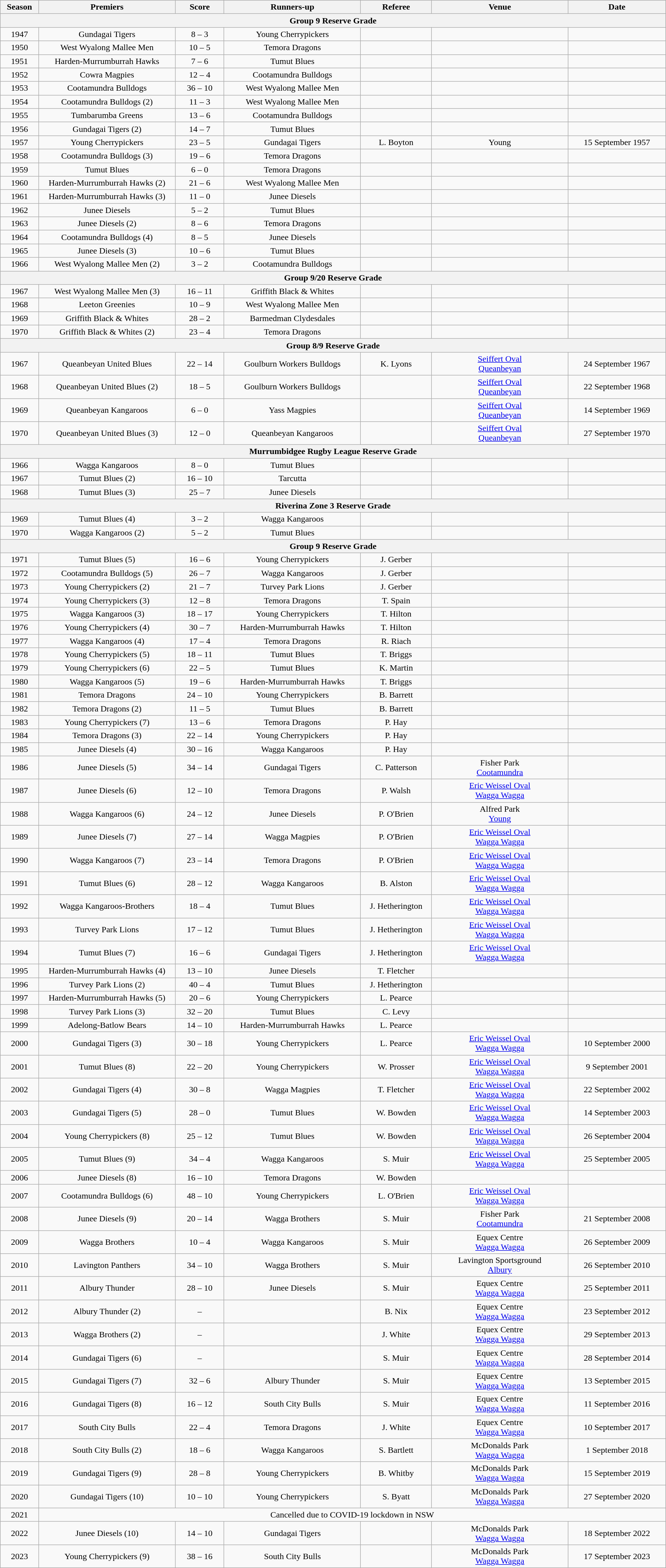<table class="wikitable sortable" style="text-align:center;">
<tr>
<th width="3%">Season</th>
<th width="14%">Premiers</th>
<th width="5%">Score</th>
<th width="14%">Runners-up</th>
<th width="7%">Referee</th>
<th width="14%">Venue</th>
<th width="10%">Date</th>
</tr>
<tr>
<th colspan="7">Group 9 Reserve Grade</th>
</tr>
<tr>
<td>1947</td>
<td> Gundagai Tigers</td>
<td>8 – 3</td>
<td> Young Cherrypickers</td>
<td></td>
<td></td>
<td></td>
</tr>
<tr>
<td>1950</td>
<td> West Wyalong Mallee Men</td>
<td>10 – 5</td>
<td> Temora Dragons</td>
<td></td>
<td></td>
<td></td>
</tr>
<tr>
<td>1951</td>
<td> Harden-Murrumburrah Hawks</td>
<td>7 – 6</td>
<td> Tumut Blues</td>
<td></td>
<td></td>
<td></td>
</tr>
<tr>
<td>1952</td>
<td> Cowra Magpies</td>
<td>12 – 4</td>
<td> Cootamundra Bulldogs</td>
<td></td>
<td></td>
<td></td>
</tr>
<tr>
<td>1953</td>
<td> Cootamundra Bulldogs</td>
<td>36 – 10</td>
<td> West Wyalong Mallee Men</td>
<td></td>
<td></td>
<td></td>
</tr>
<tr>
<td>1954</td>
<td> Cootamundra Bulldogs (2)</td>
<td>11 – 3</td>
<td> West Wyalong Mallee Men</td>
<td></td>
<td></td>
<td></td>
</tr>
<tr>
<td>1955</td>
<td> Tumbarumba Greens</td>
<td>13 – 6</td>
<td> Cootamundra Bulldogs</td>
<td></td>
<td></td>
<td></td>
</tr>
<tr>
<td>1956</td>
<td> Gundagai Tigers (2)</td>
<td>14 – 7</td>
<td> Tumut Blues</td>
<td></td>
<td></td>
<td></td>
</tr>
<tr>
<td>1957</td>
<td> Young Cherrypickers</td>
<td>23 – 5</td>
<td> Gundagai Tigers</td>
<td>L. Boyton</td>
<td>Young</td>
<td>15 September 1957</td>
</tr>
<tr>
<td>1958</td>
<td> Cootamundra Bulldogs (3)</td>
<td>19 – 6</td>
<td> Temora Dragons</td>
<td></td>
<td></td>
<td></td>
</tr>
<tr>
<td>1959</td>
<td> Tumut Blues</td>
<td>6 – 0</td>
<td> Temora Dragons</td>
<td></td>
<td></td>
<td></td>
</tr>
<tr>
<td>1960</td>
<td> Harden-Murrumburrah Hawks (2)</td>
<td>21 – 6</td>
<td> West Wyalong Mallee Men</td>
<td></td>
<td></td>
<td></td>
</tr>
<tr>
<td>1961</td>
<td> Harden-Murrumburrah Hawks (3)</td>
<td>11 – 0</td>
<td> Junee Diesels</td>
<td></td>
<td></td>
<td></td>
</tr>
<tr>
<td>1962</td>
<td> Junee Diesels</td>
<td>5 – 2</td>
<td> Tumut Blues</td>
<td></td>
<td></td>
<td></td>
</tr>
<tr>
<td>1963</td>
<td> Junee Diesels (2)</td>
<td>8 – 6</td>
<td> Temora Dragons</td>
<td></td>
<td></td>
<td></td>
</tr>
<tr>
<td>1964</td>
<td> Cootamundra Bulldogs (4)</td>
<td>8 – 5</td>
<td> Junee Diesels</td>
<td></td>
<td></td>
<td></td>
</tr>
<tr>
<td>1965</td>
<td> Junee Diesels (3)</td>
<td>10 – 6</td>
<td> Tumut Blues</td>
<td></td>
<td></td>
<td></td>
</tr>
<tr>
<td>1966</td>
<td> West Wyalong Mallee Men (2)</td>
<td>3 – 2</td>
<td> Cootamundra Bulldogs</td>
<td></td>
<td></td>
<td></td>
</tr>
<tr>
<th colspan="7">Group 9/20 Reserve Grade</th>
</tr>
<tr>
<td>1967</td>
<td> West Wyalong Mallee Men (3)</td>
<td>16 – 11</td>
<td> Griffith Black & Whites</td>
<td></td>
<td></td>
<td></td>
</tr>
<tr>
<td>1968</td>
<td> Leeton Greenies</td>
<td>10 – 9</td>
<td> West Wyalong Mallee Men</td>
<td></td>
<td></td>
<td></td>
</tr>
<tr>
<td>1969</td>
<td> Griffith Black & Whites</td>
<td>28 – 2</td>
<td> Barmedman Clydesdales</td>
<td></td>
<td></td>
<td></td>
</tr>
<tr>
<td>1970</td>
<td> Griffith Black & Whites (2)</td>
<td>23 – 4</td>
<td> Temora Dragons</td>
<td></td>
<td></td>
<td></td>
</tr>
<tr>
<th colspan="7">Group 8/9 Reserve Grade</th>
</tr>
<tr>
<td>1967</td>
<td> Queanbeyan United Blues</td>
<td>22 – 14</td>
<td> Goulburn Workers Bulldogs</td>
<td>K. Lyons</td>
<td><a href='#'>Seiffert Oval</a><br><a href='#'>Queanbeyan</a></td>
<td>24 September 1967</td>
</tr>
<tr>
<td>1968</td>
<td> Queanbeyan United Blues (2)</td>
<td>18 – 5</td>
<td> Goulburn Workers Bulldogs</td>
<td></td>
<td><a href='#'>Seiffert Oval</a><br><a href='#'>Queanbeyan</a></td>
<td>22 September 1968</td>
</tr>
<tr>
<td>1969</td>
<td> Queanbeyan Kangaroos</td>
<td>6 – 0</td>
<td> Yass Magpies</td>
<td></td>
<td><a href='#'>Seiffert Oval</a><br><a href='#'>Queanbeyan</a></td>
<td>14 September 1969</td>
</tr>
<tr>
<td>1970</td>
<td> Queanbeyan United Blues (3)</td>
<td>12 – 0</td>
<td> Queanbeyan Kangaroos</td>
<td></td>
<td><a href='#'>Seiffert Oval</a><br><a href='#'>Queanbeyan</a></td>
<td>27 September 1970</td>
</tr>
<tr>
<th colspan="7">Murrumbidgee Rugby League Reserve Grade</th>
</tr>
<tr>
<td>1966</td>
<td> Wagga Kangaroos</td>
<td>8 – 0</td>
<td> Tumut Blues</td>
<td></td>
<td></td>
<td></td>
</tr>
<tr>
<td>1967</td>
<td> Tumut Blues (2)</td>
<td>16 – 10</td>
<td> Tarcutta</td>
<td></td>
<td></td>
<td></td>
</tr>
<tr>
<td>1968</td>
<td> Tumut Blues (3)</td>
<td>25 – 7</td>
<td> Junee Diesels</td>
<td></td>
<td></td>
<td></td>
</tr>
<tr>
<th colspan="7">Riverina Zone 3 Reserve Grade</th>
</tr>
<tr>
<td>1969</td>
<td> Tumut Blues (4)</td>
<td>3 – 2</td>
<td> Wagga Kangaroos</td>
<td></td>
<td></td>
<td></td>
</tr>
<tr>
<td>1970</td>
<td> Wagga Kangaroos (2)</td>
<td>5 – 2</td>
<td> Tumut Blues</td>
<td></td>
<td></td>
<td></td>
</tr>
<tr>
<th colspan="7">Group 9 Reserve Grade</th>
</tr>
<tr>
<td>1971</td>
<td> Tumut Blues (5)</td>
<td>16 – 6</td>
<td> Young Cherrypickers</td>
<td>J. Gerber</td>
<td></td>
<td></td>
</tr>
<tr>
<td>1972</td>
<td> Cootamundra Bulldogs (5)</td>
<td>26 – 7</td>
<td> Wagga Kangaroos</td>
<td>J. Gerber</td>
<td></td>
<td></td>
</tr>
<tr>
<td>1973</td>
<td> Young Cherrypickers (2)</td>
<td>21 – 7</td>
<td> Turvey Park Lions</td>
<td>J. Gerber</td>
<td></td>
<td></td>
</tr>
<tr>
<td>1974</td>
<td> Young Cherrypickers (3)</td>
<td>12 – 8</td>
<td> Temora Dragons</td>
<td>T. Spain</td>
<td></td>
<td></td>
</tr>
<tr>
<td>1975</td>
<td> Wagga Kangaroos (3)</td>
<td>18 – 17</td>
<td> Young Cherrypickers</td>
<td>T. Hilton</td>
<td></td>
<td></td>
</tr>
<tr>
<td>1976</td>
<td> Young Cherrypickers (4)</td>
<td>30 – 7</td>
<td> Harden-Murrumburrah Hawks</td>
<td>T. Hilton</td>
<td></td>
<td></td>
</tr>
<tr>
<td>1977</td>
<td> Wagga Kangaroos (4)</td>
<td>17 – 4</td>
<td> Temora Dragons</td>
<td>R. Riach</td>
<td></td>
<td></td>
</tr>
<tr>
<td>1978</td>
<td> Young Cherrypickers (5)</td>
<td>18 – 11</td>
<td> Tumut Blues</td>
<td>T. Briggs</td>
<td></td>
<td></td>
</tr>
<tr>
<td>1979</td>
<td> Young Cherrypickers (6)</td>
<td>22 – 5</td>
<td> Tumut Blues</td>
<td>K. Martin</td>
<td></td>
<td></td>
</tr>
<tr>
<td>1980</td>
<td> Wagga Kangaroos (5)</td>
<td>19 – 6</td>
<td> Harden-Murrumburrah Hawks</td>
<td>T. Briggs</td>
<td></td>
<td></td>
</tr>
<tr>
<td>1981</td>
<td> Temora Dragons</td>
<td>24 – 10</td>
<td> Young Cherrypickers</td>
<td>B. Barrett</td>
<td></td>
<td></td>
</tr>
<tr>
<td>1982</td>
<td> Temora Dragons (2)</td>
<td>11 – 5</td>
<td> Tumut Blues</td>
<td>B. Barrett</td>
<td></td>
<td></td>
</tr>
<tr>
<td>1983</td>
<td> Young Cherrypickers (7)</td>
<td>13 – 6</td>
<td> Temora Dragons</td>
<td>P. Hay</td>
<td></td>
<td></td>
</tr>
<tr>
<td>1984</td>
<td> Temora Dragons (3)</td>
<td>22 – 14</td>
<td> Young Cherrypickers</td>
<td>P. Hay</td>
<td></td>
<td></td>
</tr>
<tr>
<td>1985</td>
<td> Junee Diesels (4)</td>
<td>30 – 16</td>
<td> Wagga Kangaroos</td>
<td>P. Hay</td>
<td></td>
<td></td>
</tr>
<tr>
<td>1986</td>
<td> Junee Diesels (5)</td>
<td>34 – 14</td>
<td> Gundagai Tigers</td>
<td>C. Patterson</td>
<td>Fisher Park <br> <a href='#'>Cootamundra</a></td>
<td></td>
</tr>
<tr>
<td>1987</td>
<td> Junee Diesels (6)</td>
<td>12 – 10</td>
<td> Temora Dragons</td>
<td>P. Walsh</td>
<td><a href='#'>Eric Weissel Oval</a> <br> <a href='#'>Wagga Wagga</a></td>
<td></td>
</tr>
<tr>
<td>1988</td>
<td> Wagga Kangaroos (6)</td>
<td>24 – 12</td>
<td> Junee Diesels</td>
<td>P. O'Brien</td>
<td>Alfred Park <br> <a href='#'>Young</a></td>
<td></td>
</tr>
<tr>
<td>1989</td>
<td> Junee Diesels (7)</td>
<td>27 – 14</td>
<td> Wagga Magpies</td>
<td>P. O'Brien</td>
<td><a href='#'>Eric Weissel Oval</a> <br> <a href='#'>Wagga Wagga</a></td>
<td></td>
</tr>
<tr>
<td>1990</td>
<td> Wagga Kangaroos (7)</td>
<td>23 – 14</td>
<td> Temora Dragons</td>
<td>P. O'Brien</td>
<td><a href='#'>Eric Weissel Oval</a> <br> <a href='#'>Wagga Wagga</a></td>
<td></td>
</tr>
<tr>
<td>1991</td>
<td> Tumut Blues (6)</td>
<td>28 – 12</td>
<td> Wagga Kangaroos</td>
<td>B. Alston</td>
<td><a href='#'>Eric Weissel Oval</a> <br> <a href='#'>Wagga Wagga</a></td>
<td></td>
</tr>
<tr>
<td>1992</td>
<td> Wagga Kangaroos-Brothers</td>
<td>18 – 4</td>
<td> Tumut Blues</td>
<td>J. Hetherington</td>
<td><a href='#'>Eric Weissel Oval</a> <br> <a href='#'>Wagga Wagga</a></td>
<td></td>
</tr>
<tr>
<td>1993</td>
<td> Turvey Park Lions</td>
<td>17 – 12</td>
<td> Tumut Blues</td>
<td>J. Hetherington</td>
<td><a href='#'>Eric Weissel Oval</a> <br> <a href='#'>Wagga Wagga</a></td>
<td></td>
</tr>
<tr>
<td>1994</td>
<td> Tumut Blues (7)</td>
<td>16 – 6</td>
<td> Gundagai Tigers</td>
<td>J. Hetherington</td>
<td><a href='#'>Eric Weissel Oval</a> <br> <a href='#'>Wagga Wagga</a></td>
<td></td>
</tr>
<tr>
<td>1995</td>
<td> Harden-Murrumburrah Hawks (4)</td>
<td>13 – 10</td>
<td> Junee Diesels</td>
<td>T. Fletcher</td>
<td></td>
<td></td>
</tr>
<tr>
<td>1996</td>
<td> Turvey Park Lions (2)</td>
<td>40 – 4</td>
<td> Tumut Blues</td>
<td>J. Hetherington</td>
<td></td>
<td></td>
</tr>
<tr>
<td>1997</td>
<td> Harden-Murrumburrah Hawks (5)</td>
<td>20 – 6</td>
<td> Young Cherrypickers</td>
<td>L. Pearce</td>
<td></td>
<td></td>
</tr>
<tr>
<td>1998</td>
<td> Turvey Park Lions (3)</td>
<td>32 – 20</td>
<td> Tumut Blues</td>
<td>C. Levy</td>
<td></td>
<td></td>
</tr>
<tr>
<td>1999</td>
<td> Adelong-Batlow Bears</td>
<td>14 – 10</td>
<td> Harden-Murrumburrah Hawks</td>
<td>L. Pearce</td>
<td></td>
<td></td>
</tr>
<tr>
<td>2000</td>
<td> Gundagai Tigers (3)</td>
<td>30 – 18</td>
<td> Young Cherrypickers</td>
<td>L. Pearce</td>
<td><a href='#'>Eric Weissel Oval</a> <br> <a href='#'>Wagga Wagga</a></td>
<td>10 September 2000</td>
</tr>
<tr>
<td>2001</td>
<td> Tumut Blues (8)</td>
<td>22 – 20</td>
<td> Young Cherrypickers</td>
<td>W. Prosser</td>
<td><a href='#'>Eric Weissel Oval</a> <br> <a href='#'>Wagga Wagga</a></td>
<td>9 September 2001</td>
</tr>
<tr>
<td>2002</td>
<td> Gundagai Tigers (4)</td>
<td>30 – 8</td>
<td> Wagga Magpies</td>
<td>T. Fletcher</td>
<td><a href='#'>Eric Weissel Oval</a> <br> <a href='#'>Wagga Wagga</a></td>
<td>22 September 2002</td>
</tr>
<tr>
<td>2003</td>
<td> Gundagai Tigers (5)</td>
<td>28 – 0</td>
<td> Tumut Blues</td>
<td>W. Bowden</td>
<td><a href='#'>Eric Weissel Oval</a> <br> <a href='#'>Wagga Wagga</a></td>
<td>14 September 2003</td>
</tr>
<tr>
<td>2004</td>
<td> Young Cherrypickers (8)</td>
<td>25 – 12</td>
<td> Tumut Blues</td>
<td>W. Bowden</td>
<td><a href='#'>Eric Weissel Oval</a> <br> <a href='#'>Wagga Wagga</a></td>
<td>26 September 2004</td>
</tr>
<tr>
<td>2005</td>
<td> Tumut Blues (9)</td>
<td>34 – 4</td>
<td> Wagga Kangaroos</td>
<td>S. Muir</td>
<td><a href='#'>Eric Weissel Oval</a> <br> <a href='#'>Wagga Wagga</a></td>
<td>25 September 2005</td>
</tr>
<tr>
<td>2006</td>
<td> Junee Diesels (8)</td>
<td>16 – 10</td>
<td> Temora Dragons</td>
<td>W. Bowden</td>
<td></td>
<td></td>
</tr>
<tr>
<td>2007</td>
<td> Cootamundra Bulldogs (6)</td>
<td>48 – 10</td>
<td> Young Cherrypickers</td>
<td>L. O'Brien</td>
<td><a href='#'>Eric Weissel Oval</a> <br> <a href='#'>Wagga Wagga</a></td>
<td></td>
</tr>
<tr>
<td>2008</td>
<td> Junee Diesels (9)</td>
<td>20 – 14</td>
<td> Wagga Brothers</td>
<td>S. Muir</td>
<td>Fisher Park <br> <a href='#'>Cootamundra</a></td>
<td>21 September 2008</td>
</tr>
<tr>
<td>2009</td>
<td> Wagga Brothers</td>
<td>10 – 4</td>
<td> Wagga Kangaroos</td>
<td>S. Muir</td>
<td>Equex Centre <br> <a href='#'>Wagga Wagga</a></td>
<td>26 September 2009</td>
</tr>
<tr>
<td>2010</td>
<td> Lavington Panthers</td>
<td>34 – 10</td>
<td> Wagga Brothers</td>
<td>S. Muir</td>
<td>Lavington Sportsground<br><a href='#'>Albury</a></td>
<td>26 September 2010</td>
</tr>
<tr>
<td>2011</td>
<td> Albury Thunder</td>
<td>28 – 10</td>
<td> Junee Diesels</td>
<td>S. Muir</td>
<td>Equex Centre <br> <a href='#'>Wagga Wagga</a></td>
<td>25 September 2011</td>
</tr>
<tr>
<td>2012</td>
<td> Albury Thunder (2)</td>
<td>–</td>
<td></td>
<td>B. Nix</td>
<td>Equex Centre <br> <a href='#'>Wagga Wagga</a></td>
<td>23 September 2012</td>
</tr>
<tr>
<td>2013</td>
<td> Wagga Brothers (2)</td>
<td>–</td>
<td></td>
<td>J. White</td>
<td>Equex Centre <br> <a href='#'>Wagga Wagga</a></td>
<td>29 September 2013</td>
</tr>
<tr>
<td>2014</td>
<td> Gundagai Tigers (6)</td>
<td>–</td>
<td></td>
<td>S. Muir</td>
<td>Equex Centre <br> <a href='#'>Wagga Wagga</a></td>
<td>28 September 2014</td>
</tr>
<tr>
<td>2015</td>
<td> Gundagai Tigers (7)</td>
<td>32 – 6</td>
<td> Albury Thunder</td>
<td>S. Muir</td>
<td>Equex Centre <br> <a href='#'>Wagga Wagga</a></td>
<td>13 September 2015</td>
</tr>
<tr>
<td>2016</td>
<td> Gundagai Tigers (8)</td>
<td>16 – 12</td>
<td> South City Bulls</td>
<td>S. Muir</td>
<td>Equex Centre <br> <a href='#'>Wagga Wagga</a></td>
<td>11 September 2016</td>
</tr>
<tr>
<td>2017</td>
<td> South City Bulls</td>
<td>22 – 4</td>
<td> Temora Dragons</td>
<td>J. White</td>
<td>Equex Centre <br> <a href='#'>Wagga Wagga</a></td>
<td>10 September 2017</td>
</tr>
<tr>
<td>2018</td>
<td> South City Bulls (2)</td>
<td>18 – 6</td>
<td> Wagga Kangaroos</td>
<td>S. Bartlett</td>
<td>McDonalds Park <br> <a href='#'>Wagga Wagga</a></td>
<td>1 September 2018</td>
</tr>
<tr>
<td>2019</td>
<td> Gundagai Tigers (9)</td>
<td>28 – 8</td>
<td> Young Cherrypickers</td>
<td>B. Whitby</td>
<td>McDonalds Park <br> <a href='#'>Wagga Wagga</a></td>
<td>15 September 2019</td>
</tr>
<tr>
<td>2020</td>
<td> Gundagai Tigers (10)</td>
<td>10 – 10</td>
<td> Young Cherrypickers</td>
<td>S. Byatt</td>
<td>McDonalds Park <br> <a href='#'>Wagga Wagga</a></td>
<td>27 September 2020</td>
</tr>
<tr>
<td>2021</td>
<td colspan="6">Cancelled due to COVID-19 lockdown in NSW</td>
</tr>
<tr>
<td>2022</td>
<td> Junee Diesels (10)</td>
<td>14 – 10</td>
<td> Gundagai Tigers</td>
<td></td>
<td>McDonalds Park <br> <a href='#'>Wagga Wagga</a></td>
<td>18 September 2022</td>
</tr>
<tr>
<td>2023</td>
<td> Young Cherrypickers (9)</td>
<td>38 – 16</td>
<td> South City Bulls</td>
<td></td>
<td>McDonalds Park <br> <a href='#'>Wagga Wagga</a></td>
<td>17 September 2023</td>
</tr>
</table>
